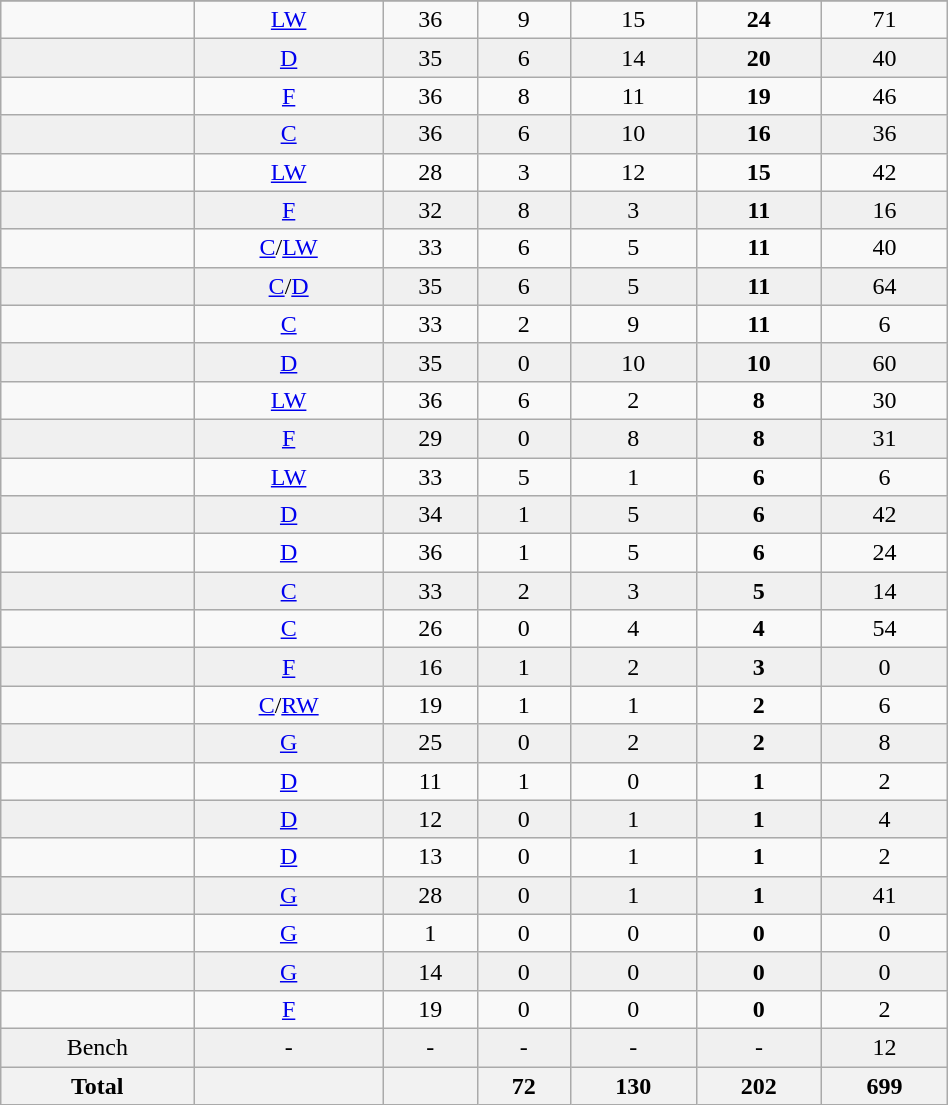<table class="wikitable sortable" width ="50%">
<tr align="center">
</tr>
<tr align="center" bgcolor="">
<td></td>
<td><a href='#'>LW</a></td>
<td>36</td>
<td>9</td>
<td>15</td>
<td><strong>24</strong></td>
<td>71</td>
</tr>
<tr align="center" bgcolor="f0f0f0">
<td></td>
<td><a href='#'>D</a></td>
<td>35</td>
<td>6</td>
<td>14</td>
<td><strong>20</strong></td>
<td>40</td>
</tr>
<tr align="center" bgcolor="">
<td></td>
<td><a href='#'>F</a></td>
<td>36</td>
<td>8</td>
<td>11</td>
<td><strong>19</strong></td>
<td>46</td>
</tr>
<tr align="center" bgcolor="f0f0f0">
<td></td>
<td><a href='#'>C</a></td>
<td>36</td>
<td>6</td>
<td>10</td>
<td><strong>16</strong></td>
<td>36</td>
</tr>
<tr align="center" bgcolor="">
<td></td>
<td><a href='#'>LW</a></td>
<td>28</td>
<td>3</td>
<td>12</td>
<td><strong>15</strong></td>
<td>42</td>
</tr>
<tr align="center" bgcolor="f0f0f0">
<td></td>
<td><a href='#'>F</a></td>
<td>32</td>
<td>8</td>
<td>3</td>
<td><strong>11</strong></td>
<td>16</td>
</tr>
<tr align="center" bgcolor="">
<td></td>
<td><a href='#'>C</a>/<a href='#'>LW</a></td>
<td>33</td>
<td>6</td>
<td>5</td>
<td><strong>11</strong></td>
<td>40</td>
</tr>
<tr align="center" bgcolor="f0f0f0">
<td></td>
<td><a href='#'>C</a>/<a href='#'>D</a></td>
<td>35</td>
<td>6</td>
<td>5</td>
<td><strong>11</strong></td>
<td>64</td>
</tr>
<tr align="center" bgcolor="">
<td></td>
<td><a href='#'>C</a></td>
<td>33</td>
<td>2</td>
<td>9</td>
<td><strong>11</strong></td>
<td>6</td>
</tr>
<tr align="center" bgcolor="f0f0f0">
<td></td>
<td><a href='#'>D</a></td>
<td>35</td>
<td>0</td>
<td>10</td>
<td><strong>10</strong></td>
<td>60</td>
</tr>
<tr align="center" bgcolor="">
<td></td>
<td><a href='#'>LW</a></td>
<td>36</td>
<td>6</td>
<td>2</td>
<td><strong>8</strong></td>
<td>30</td>
</tr>
<tr align="center" bgcolor="f0f0f0">
<td></td>
<td><a href='#'>F</a></td>
<td>29</td>
<td>0</td>
<td>8</td>
<td><strong>8</strong></td>
<td>31</td>
</tr>
<tr align="center" bgcolor="">
<td></td>
<td><a href='#'>LW</a></td>
<td>33</td>
<td>5</td>
<td>1</td>
<td><strong>6</strong></td>
<td>6</td>
</tr>
<tr align="center" bgcolor="f0f0f0">
<td></td>
<td><a href='#'>D</a></td>
<td>34</td>
<td>1</td>
<td>5</td>
<td><strong>6</strong></td>
<td>42</td>
</tr>
<tr align="center" bgcolor="">
<td></td>
<td><a href='#'>D</a></td>
<td>36</td>
<td>1</td>
<td>5</td>
<td><strong>6</strong></td>
<td>24</td>
</tr>
<tr align="center" bgcolor="f0f0f0">
<td></td>
<td><a href='#'>C</a></td>
<td>33</td>
<td>2</td>
<td>3</td>
<td><strong>5</strong></td>
<td>14</td>
</tr>
<tr align="center" bgcolor="">
<td></td>
<td><a href='#'>C</a></td>
<td>26</td>
<td>0</td>
<td>4</td>
<td><strong>4</strong></td>
<td>54</td>
</tr>
<tr align="center" bgcolor="f0f0f0">
<td></td>
<td><a href='#'>F</a></td>
<td>16</td>
<td>1</td>
<td>2</td>
<td><strong>3</strong></td>
<td>0</td>
</tr>
<tr align="center" bgcolor="">
<td></td>
<td><a href='#'>C</a>/<a href='#'>RW</a></td>
<td>19</td>
<td>1</td>
<td>1</td>
<td><strong>2</strong></td>
<td>6</td>
</tr>
<tr align="center" bgcolor="f0f0f0">
<td></td>
<td><a href='#'>G</a></td>
<td>25</td>
<td>0</td>
<td>2</td>
<td><strong>2</strong></td>
<td>8</td>
</tr>
<tr align="center" bgcolor="">
<td></td>
<td><a href='#'>D</a></td>
<td>11</td>
<td>1</td>
<td>0</td>
<td><strong>1</strong></td>
<td>2</td>
</tr>
<tr align="center" bgcolor="f0f0f0">
<td></td>
<td><a href='#'>D</a></td>
<td>12</td>
<td>0</td>
<td>1</td>
<td><strong>1</strong></td>
<td>4</td>
</tr>
<tr align="center" bgcolor="">
<td></td>
<td><a href='#'>D</a></td>
<td>13</td>
<td>0</td>
<td>1</td>
<td><strong>1</strong></td>
<td>2</td>
</tr>
<tr align="center" bgcolor="f0f0f0">
<td></td>
<td><a href='#'>G</a></td>
<td>28</td>
<td>0</td>
<td>1</td>
<td><strong>1</strong></td>
<td>41</td>
</tr>
<tr align="center" bgcolor="">
<td></td>
<td><a href='#'>G</a></td>
<td>1</td>
<td>0</td>
<td>0</td>
<td><strong>0</strong></td>
<td>0</td>
</tr>
<tr align="center" bgcolor="f0f0f0">
<td></td>
<td><a href='#'>G</a></td>
<td>14</td>
<td>0</td>
<td>0</td>
<td><strong>0</strong></td>
<td>0</td>
</tr>
<tr align="center" bgcolor="">
<td></td>
<td><a href='#'>F</a></td>
<td>19</td>
<td>0</td>
<td>0</td>
<td><strong>0</strong></td>
<td>2</td>
</tr>
<tr align="center" bgcolor="f0f0f0">
<td>Bench</td>
<td>-</td>
<td>-</td>
<td>-</td>
<td>-</td>
<td>-</td>
<td>12</td>
</tr>
<tr>
<th>Total</th>
<th></th>
<th></th>
<th>72</th>
<th>130</th>
<th>202</th>
<th>699</th>
</tr>
</table>
